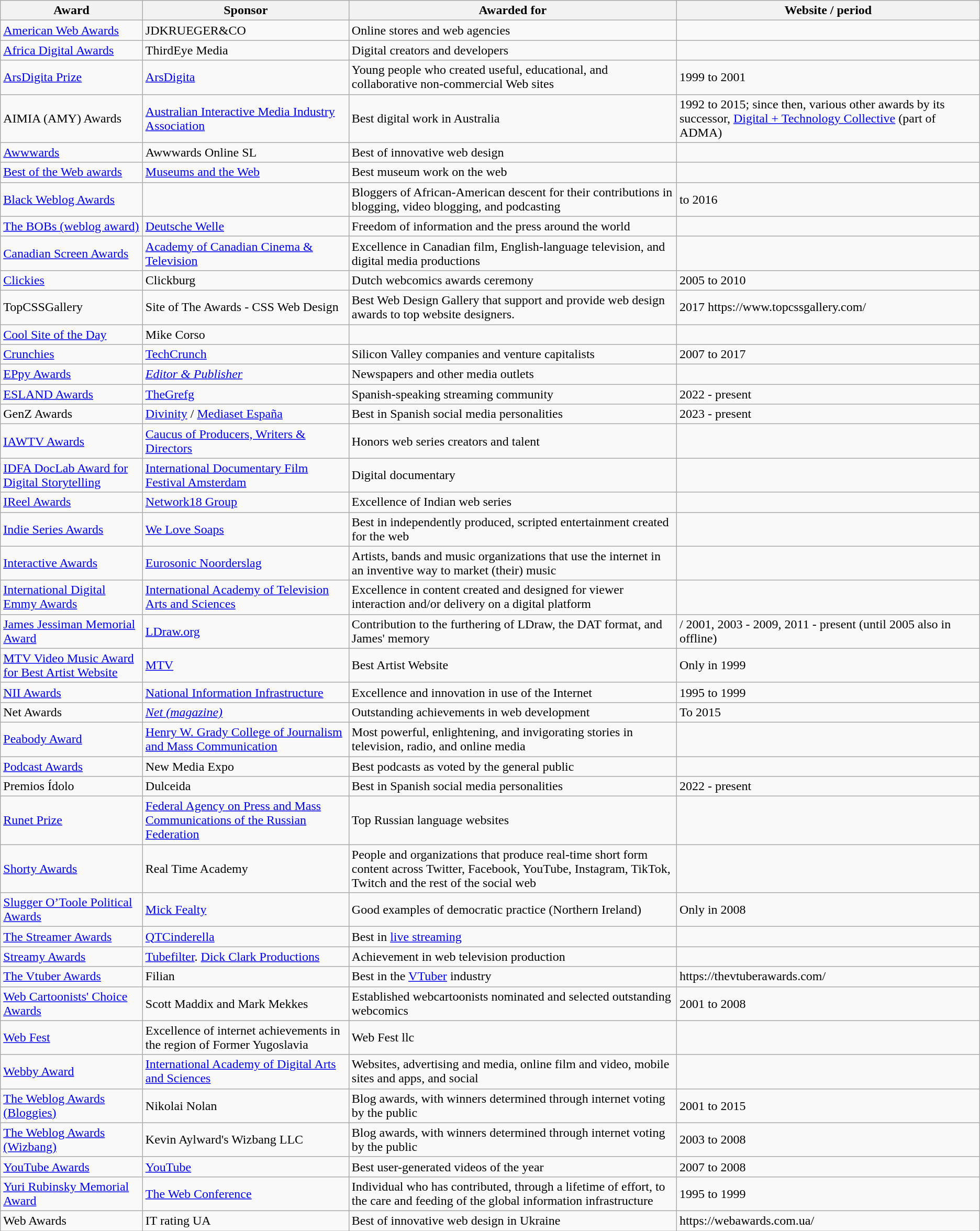<table class="wikitable sortable">
<tr>
<th>Award</th>
<th>Sponsor</th>
<th>Awarded for</th>
<th>Website / period</th>
</tr>
<tr>
<td><a href='#'>American Web Awards</a></td>
<td>JDKRUEGER&CO</td>
<td>Online stores and web agencies</td>
<td></td>
</tr>
<tr>
<td><a href='#'>Africa Digital Awards</a></td>
<td>ThirdEye Media</td>
<td>Digital creators and developers</td>
<td></td>
</tr>
<tr>
<td><a href='#'>ArsDigita Prize</a></td>
<td><a href='#'>ArsDigita</a></td>
<td>Young people who created useful, educational, and collaborative non-commercial Web sites</td>
<td>1999 to 2001</td>
</tr>
<tr>
<td>AIMIA (AMY) Awards</td>
<td><a href='#'>Australian Interactive Media Industry Association</a></td>
<td>Best digital work in Australia</td>
<td>1992 to 2015; since then, various other awards by its successor, <a href='#'>Digital + Technology Collective</a> (part of ADMA)</td>
</tr>
<tr>
<td><a href='#'>Awwwards</a></td>
<td>Awwwards Online SL</td>
<td>Best of innovative web design</td>
<td></td>
</tr>
<tr>
<td><a href='#'>Best of the Web awards</a></td>
<td><a href='#'>Museums and the Web</a></td>
<td>Best museum work on the web</td>
<td></td>
</tr>
<tr>
<td><a href='#'>Black Weblog Awards</a></td>
<td></td>
<td>Bloggers of African-American descent for their contributions in blogging, video blogging, and podcasting</td>
<td>to 2016</td>
</tr>
<tr>
<td><a href='#'>The BOBs (weblog award)</a></td>
<td><a href='#'>Deutsche Welle</a></td>
<td>Freedom of information and the press around the world</td>
<td></td>
</tr>
<tr>
<td><a href='#'>Canadian Screen Awards</a></td>
<td><a href='#'>Academy of Canadian Cinema & Television</a></td>
<td>Excellence in Canadian film, English-language television, and digital media productions</td>
<td></td>
</tr>
<tr>
<td><a href='#'>Clickies</a></td>
<td>Clickburg</td>
<td>Dutch webcomics awards ceremony</td>
<td>2005 to 2010</td>
</tr>
<tr>
<td>TopCSSGallery</td>
<td>Site of The Awards - CSS Web Design</td>
<td>Best Web Design Gallery that support and provide web design awards to top website designers.</td>
<td>2017 https://www.topcssgallery.com/</td>
</tr>
<tr>
<td><a href='#'>Cool Site of the Day</a></td>
<td>Mike Corso</td>
<td></td>
<td></td>
</tr>
<tr>
<td><a href='#'>Crunchies</a></td>
<td><a href='#'>TechCrunch</a></td>
<td>Silicon Valley companies and venture capitalists</td>
<td>2007 to 2017</td>
</tr>
<tr>
<td><a href='#'>EPpy Awards</a></td>
<td><em><a href='#'>Editor & Publisher</a></em></td>
<td>Newspapers and other media outlets</td>
<td></td>
</tr>
<tr>
<td><a href='#'>ESLAND Awards</a></td>
<td><a href='#'>TheGrefg</a></td>
<td>Spanish-speaking streaming community</td>
<td>2022 - present </td>
</tr>
<tr>
<td>GenZ Awards</td>
<td><a href='#'>Divinity</a> / <a href='#'>Mediaset España</a></td>
<td>Best in Spanish social media personalities</td>
<td>2023 - present </td>
</tr>
<tr>
<td><a href='#'>IAWTV Awards</a></td>
<td><a href='#'>Caucus of Producers, Writers & Directors</a></td>
<td>Honors web series creators and talent</td>
<td></td>
</tr>
<tr>
<td><a href='#'>IDFA DocLab Award for Digital Storytelling</a></td>
<td><a href='#'>International Documentary Film Festival Amsterdam</a></td>
<td>Digital documentary</td>
<td></td>
</tr>
<tr>
<td><a href='#'>IReel Awards</a></td>
<td><a href='#'>Network18 Group</a></td>
<td>Excellence of Indian web series</td>
<td></td>
</tr>
<tr>
<td><a href='#'>Indie Series Awards</a></td>
<td><a href='#'>We Love Soaps</a></td>
<td>Best in independently produced, scripted entertainment created for the web</td>
<td></td>
</tr>
<tr>
<td><a href='#'>Interactive Awards</a></td>
<td><a href='#'>Eurosonic Noorderslag</a></td>
<td>Artists, bands and music organizations that use the internet in an inventive way to market (their) music</td>
<td></td>
</tr>
<tr>
<td><a href='#'>International Digital Emmy Awards</a></td>
<td><a href='#'>International Academy of Television Arts and Sciences</a></td>
<td>Excellence in content created and designed for viewer interaction and/or delivery on a digital platform</td>
<td></td>
</tr>
<tr>
<td><a href='#'>James Jessiman Memorial Award</a></td>
<td><a href='#'>LDraw.org</a></td>
<td>Contribution to the furthering of LDraw, the DAT format, and James' memory</td>
<td> / 2001, 2003 - 2009, 2011 - present (until 2005 also in offline)</td>
</tr>
<tr>
<td><a href='#'>MTV Video Music Award for Best Artist Website</a></td>
<td><a href='#'>MTV</a></td>
<td>Best Artist Website</td>
<td>Only in 1999</td>
</tr>
<tr>
<td><a href='#'>NII Awards</a></td>
<td><a href='#'>National Information Infrastructure</a></td>
<td>Excellence and innovation in use of the Internet</td>
<td>1995 to 1999</td>
</tr>
<tr>
<td>Net Awards</td>
<td><em><a href='#'>Net (magazine)</a></em></td>
<td>Outstanding achievements in web development</td>
<td>To 2015 </td>
</tr>
<tr>
<td><a href='#'>Peabody Award</a></td>
<td><a href='#'>Henry W. Grady College of Journalism and Mass Communication</a></td>
<td>Most powerful, enlightening, and invigorating stories in television, radio, and online media</td>
<td></td>
</tr>
<tr>
<td><a href='#'>Podcast Awards</a></td>
<td>New Media Expo</td>
<td>Best podcasts as voted by the general public</td>
<td></td>
</tr>
<tr>
<td>Premios Ídolo</td>
<td>Dulceida</td>
<td>Best in Spanish social media personalities</td>
<td>2022 - present </td>
</tr>
<tr>
<td><a href='#'>Runet Prize</a></td>
<td><a href='#'>Federal Agency on Press and Mass Communications of the Russian Federation</a></td>
<td>Top Russian language websites</td>
<td></td>
</tr>
<tr>
<td><a href='#'>Shorty Awards</a></td>
<td>Real Time Academy</td>
<td>People and organizations that produce real-time short form content across Twitter, Facebook, YouTube, Instagram, TikTok, Twitch and the rest of the social web</td>
<td></td>
</tr>
<tr>
<td><a href='#'>Slugger O’Toole Political Awards</a></td>
<td><a href='#'>Mick Fealty</a></td>
<td>Good examples of democratic practice (Northern Ireland)</td>
<td>Only in 2008</td>
</tr>
<tr>
<td><a href='#'>The Streamer Awards</a></td>
<td><a href='#'>QTCinderella</a></td>
<td>Best in <a href='#'>live streaming</a></td>
<td></td>
</tr>
<tr>
<td><a href='#'>Streamy Awards</a></td>
<td><a href='#'>Tubefilter</a>. <a href='#'>Dick Clark Productions</a></td>
<td>Achievement in web television production</td>
<td></td>
</tr>
<tr>
<td><a href='#'>The Vtuber Awards</a></td>
<td>Filian</td>
<td>Best in the <a href='#'>VTuber</a> industry</td>
<td>https://thevtuberawards.com/</td>
</tr>
<tr>
<td><a href='#'>Web Cartoonists' Choice Awards</a></td>
<td>Scott Maddix and Mark Mekkes</td>
<td>Established webcartoonists nominated and selected outstanding webcomics</td>
<td>2001 to 2008</td>
</tr>
<tr>
<td><a href='#'>Web Fest</a></td>
<td>Excellence of internet achievements in the region of Former Yugoslavia</td>
<td>Web Fest llc</td>
<td></td>
</tr>
<tr>
<td><a href='#'>Webby Award</a></td>
<td><a href='#'>International Academy of Digital Arts and Sciences</a></td>
<td>Websites, advertising and media, online film and video, mobile sites and apps, and social</td>
<td></td>
</tr>
<tr>
<td><a href='#'>The Weblog Awards (Bloggies)</a></td>
<td>Nikolai Nolan</td>
<td>Blog awards, with winners determined through internet voting by the public</td>
<td>2001 to 2015</td>
</tr>
<tr>
<td><a href='#'>The Weblog Awards (Wizbang)</a></td>
<td>Kevin Aylward's Wizbang LLC</td>
<td>Blog awards, with winners determined through internet voting by the public</td>
<td>2003 to 2008</td>
</tr>
<tr>
<td><a href='#'>YouTube Awards</a></td>
<td><a href='#'>YouTube</a></td>
<td>Best user-generated videos of the year</td>
<td>2007 to 2008</td>
</tr>
<tr>
<td><a href='#'>Yuri Rubinsky Memorial Award</a></td>
<td><a href='#'>The Web Conference</a></td>
<td>Individual who has contributed, through a lifetime of effort, to the care and feeding of the global information infrastructure</td>
<td>1995 to 1999</td>
</tr>
<tr>
<td>Web Awards</td>
<td>IT rating UA</td>
<td>Best of innovative web design in Ukraine</td>
<td>https://webawards.com.ua/</td>
</tr>
</table>
